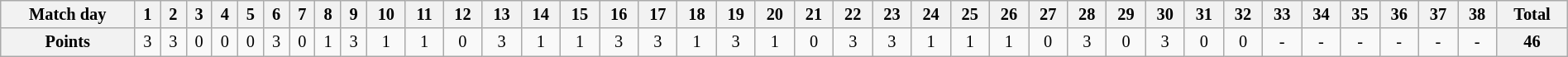<table class="wikitable" style="width:100%; font-size:85%;">
<tr valign=top>
<th align=center>Match day</th>
<th align=center>1</th>
<th align=center>2</th>
<th align=center>3</th>
<th align=center>4</th>
<th align=center>5</th>
<th align=center>6</th>
<th align=center>7</th>
<th align=center>8</th>
<th align=center>9</th>
<th align=center>10</th>
<th align=center>11</th>
<th align=center>12</th>
<th align=center>13</th>
<th align=center>14</th>
<th align=center>15</th>
<th align=center>16</th>
<th align=center>17</th>
<th align=center>18</th>
<th align=center>19</th>
<th align=center>20</th>
<th align=center>21</th>
<th align=center>22</th>
<th align=center>23</th>
<th align=center>24</th>
<th align=center>25</th>
<th align=center>26</th>
<th align=center>27</th>
<th align=center>28</th>
<th align=center>29</th>
<th align=center>30</th>
<th align=center>31</th>
<th align=center>32</th>
<th align=center>33</th>
<th align=center>34</th>
<th align=center>35</th>
<th align=center>36</th>
<th align=center>37</th>
<th align=center>38</th>
<th align=center><strong>Total</strong></th>
</tr>
<tr>
<th align=center>Points</th>
<td align=center>3</td>
<td align=center>3</td>
<td align=center>0</td>
<td align=center>0</td>
<td align=center>0</td>
<td align=center>3</td>
<td align=center>0</td>
<td align=center>1</td>
<td align=center>3</td>
<td align=center>1</td>
<td align=center>1</td>
<td align=center>0</td>
<td align=center>3</td>
<td align=center>1</td>
<td align=center>1</td>
<td align=center>3</td>
<td align=center>3</td>
<td align=center>1</td>
<td align=center>3</td>
<td align=center>1</td>
<td align=center>0</td>
<td align=center>3</td>
<td align=center>3</td>
<td align=center>1</td>
<td align=center>1</td>
<td align=center>1</td>
<td align=center>0</td>
<td align=center>3</td>
<td align=center>0</td>
<td align=center>3</td>
<td align=center>0</td>
<td align=center>0</td>
<td align=center>-</td>
<td align=center>-</td>
<td align=center>-</td>
<td align=center>-</td>
<td align=center>-</td>
<td align=center>-</td>
<th align=center><strong>46</strong></th>
</tr>
</table>
